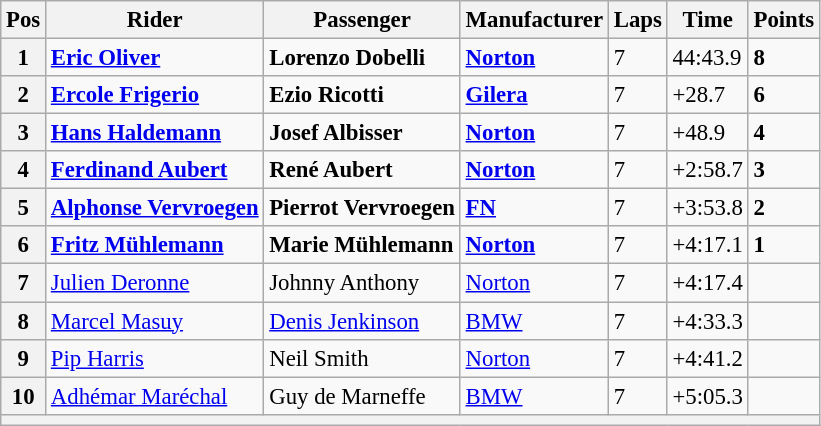<table class="wikitable" style="font-size: 95%;">
<tr>
<th>Pos</th>
<th>Rider</th>
<th>Passenger</th>
<th>Manufacturer</th>
<th>Laps</th>
<th>Time</th>
<th>Points</th>
</tr>
<tr>
<th>1</th>
<td> <strong><a href='#'>Eric Oliver</a></strong></td>
<td> <strong>Lorenzo Dobelli</strong></td>
<td><strong><a href='#'>Norton</a></strong></td>
<td>7</td>
<td>44:43.9</td>
<td><strong>8</strong></td>
</tr>
<tr>
<th>2</th>
<td> <strong><a href='#'>Ercole Frigerio</a></strong></td>
<td> <strong>Ezio Ricotti</strong></td>
<td><strong><a href='#'>Gilera</a></strong></td>
<td>7</td>
<td>+28.7</td>
<td><strong>6</strong></td>
</tr>
<tr>
<th>3</th>
<td> <strong><a href='#'>Hans Haldemann</a></strong></td>
<td> <strong>Josef Albisser</strong></td>
<td><strong><a href='#'>Norton</a></strong></td>
<td>7</td>
<td>+48.9</td>
<td><strong>4</strong></td>
</tr>
<tr>
<th>4</th>
<td> <strong><a href='#'>Ferdinand Aubert</a></strong></td>
<td> <strong>René Aubert</strong></td>
<td><strong><a href='#'>Norton</a></strong></td>
<td>7</td>
<td>+2:58.7</td>
<td><strong>3</strong></td>
</tr>
<tr>
<th>5</th>
<td> <strong><a href='#'>Alphonse Vervroegen</a></strong></td>
<td> <strong>Pierrot Vervroegen</strong></td>
<td><strong><a href='#'>FN</a></strong></td>
<td>7</td>
<td>+3:53.8</td>
<td><strong>2</strong></td>
</tr>
<tr>
<th>6</th>
<td> <strong><a href='#'>Fritz Mühlemann</a></strong></td>
<td> <strong>Marie Mühlemann</strong></td>
<td><strong><a href='#'>Norton</a></strong></td>
<td>7</td>
<td>+4:17.1</td>
<td><strong>1</strong></td>
</tr>
<tr>
<th>7</th>
<td> <a href='#'>Julien Deronne</a></td>
<td> Johnny Anthony</td>
<td><a href='#'>Norton</a></td>
<td>7</td>
<td>+4:17.4</td>
<td></td>
</tr>
<tr>
<th>8</th>
<td> <a href='#'>Marcel Masuy</a></td>
<td> <a href='#'>Denis Jenkinson</a></td>
<td><a href='#'>BMW</a></td>
<td>7</td>
<td>+4:33.3</td>
<td></td>
</tr>
<tr>
<th>9</th>
<td> <a href='#'>Pip Harris</a></td>
<td> Neil Smith</td>
<td><a href='#'>Norton</a></td>
<td>7</td>
<td>+4:41.2</td>
<td></td>
</tr>
<tr>
<th>10</th>
<td> <a href='#'>Adhémar Maréchal</a></td>
<td> Guy de Marneffe</td>
<td><a href='#'>BMW</a></td>
<td>7</td>
<td>+5:05.3</td>
<td></td>
</tr>
<tr>
<th colspan=7></th>
</tr>
</table>
